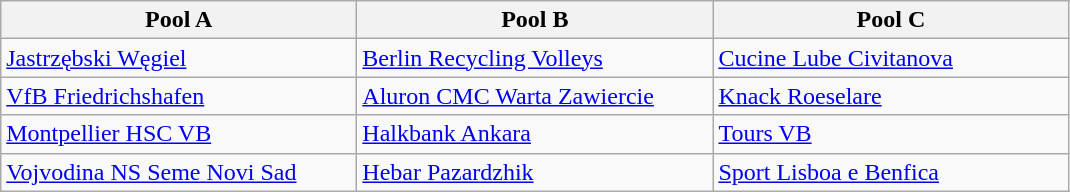<table class="wikitable" style="text-align:left">
<tr>
<th width=230>Pool A</th>
<th width=230>Pool B</th>
<th width=230>Pool C</th>
</tr>
<tr>
<td> <a href='#'>Jastrzębski Węgiel</a></td>
<td> <a href='#'>Berlin Recycling Volleys</a></td>
<td> <a href='#'>Cucine Lube Civitanova</a></td>
</tr>
<tr>
<td> <a href='#'>VfB Friedrichshafen</a></td>
<td> <a href='#'>Aluron CMC Warta Zawiercie</a></td>
<td> <a href='#'>Knack Roeselare</a></td>
</tr>
<tr>
<td> <a href='#'>Montpellier HSC VB</a></td>
<td> <a href='#'>Halkbank Ankara</a></td>
<td> <a href='#'>Tours VB</a></td>
</tr>
<tr>
<td> <a href='#'>Vojvodina NS Seme Novi Sad</a></td>
<td> <a href='#'>Hebar Pazardzhik</a></td>
<td> <a href='#'>Sport Lisboa e Benfica</a></td>
</tr>
</table>
